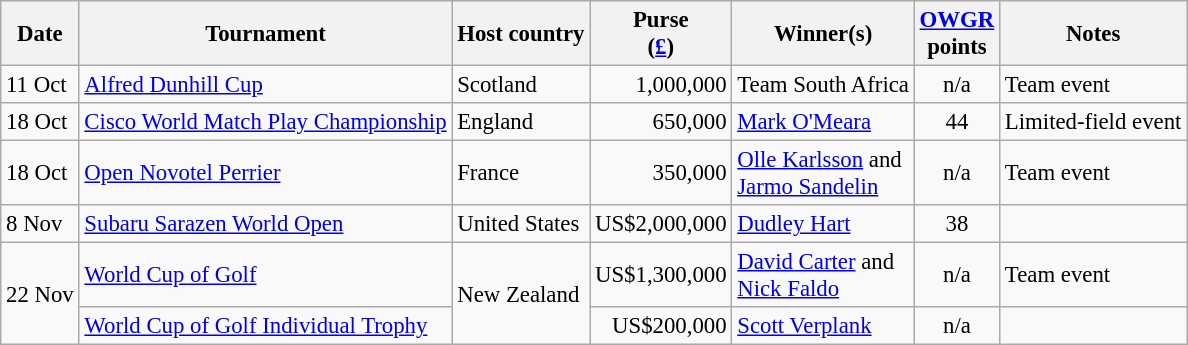<table class="wikitable" style="font-size:95%">
<tr>
<th>Date</th>
<th>Tournament</th>
<th>Host country</th>
<th>Purse<br>(<a href='#'>£</a>)</th>
<th>Winner(s)</th>
<th><a href='#'>OWGR</a><br>points</th>
<th>Notes</th>
</tr>
<tr>
<td>11 Oct</td>
<td><a href='#'>Alfred Dunhill Cup</a></td>
<td>Scotland</td>
<td align=right>1,000,000</td>
<td> Team South Africa</td>
<td align=center>n/a</td>
<td>Team event</td>
</tr>
<tr>
<td>18 Oct</td>
<td><a href='#'>Cisco World Match Play Championship</a></td>
<td>England</td>
<td align=right>650,000</td>
<td> <a href='#'>Mark O'Meara</a></td>
<td align=center>44</td>
<td>Limited-field event</td>
</tr>
<tr>
<td>18 Oct</td>
<td><a href='#'>Open Novotel Perrier</a></td>
<td>France</td>
<td align=right>350,000</td>
<td> <a href='#'>Olle Karlsson</a> and<br> <a href='#'>Jarmo Sandelin</a></td>
<td align=center>n/a</td>
<td>Team event</td>
</tr>
<tr>
<td>8 Nov</td>
<td><a href='#'>Subaru Sarazen World Open</a></td>
<td>United States</td>
<td align=right>US$2,000,000</td>
<td> <a href='#'>Dudley Hart</a></td>
<td align=center>38</td>
<td></td>
</tr>
<tr>
<td rowspan=2>22 Nov</td>
<td><a href='#'>World Cup of Golf</a></td>
<td rowspan=2>New Zealand</td>
<td align=right>US$1,300,000</td>
<td> <a href='#'>David Carter</a> and<br> <a href='#'>Nick Faldo</a></td>
<td align=center>n/a</td>
<td>Team event</td>
</tr>
<tr>
<td><a href='#'>World Cup of Golf Individual Trophy</a></td>
<td align=right>US$200,000</td>
<td> <a href='#'>Scott Verplank</a></td>
<td align=center>n/a</td>
<td></td>
</tr>
</table>
